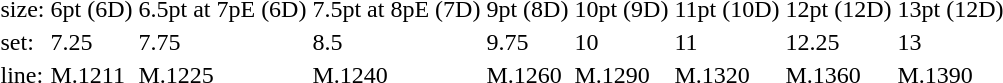<table style="margin-left:40px;">
<tr>
<td>size:</td>
<td>6pt (6D)</td>
<td>6.5pt at 7pE (6D)</td>
<td>7.5pt at 8pE (7D)</td>
<td>9pt (8D)</td>
<td>10pt (9D)</td>
<td>11pt (10D)</td>
<td>12pt (12D)</td>
<td>13pt (12D)</td>
</tr>
<tr>
<td>set:</td>
<td>7.25</td>
<td>7.75</td>
<td>8.5</td>
<td>9.75</td>
<td>10</td>
<td>11</td>
<td>12.25</td>
<td>13</td>
</tr>
<tr>
<td>line:</td>
<td>M.1211</td>
<td>M.1225</td>
<td>M.1240</td>
<td>M.1260</td>
<td>M.1290</td>
<td>M.1320</td>
<td>M.1360</td>
<td>M.1390</td>
</tr>
</table>
